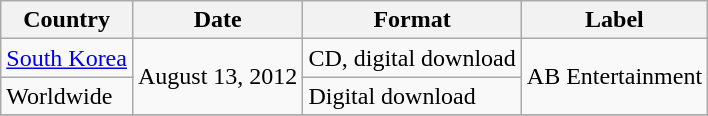<table class="wikitable">
<tr>
<th>Country</th>
<th>Date</th>
<th>Format</th>
<th>Label</th>
</tr>
<tr>
<td rowspan="1"><a href='#'>South Korea</a></td>
<td rowspan="2">August 13, 2012</td>
<td rowspan="1">CD, digital download</td>
<td rowspan="2">AB Entertainment</td>
</tr>
<tr>
<td rowspan="1">Worldwide</td>
<td rowspan="1">Digital download</td>
</tr>
<tr>
</tr>
</table>
